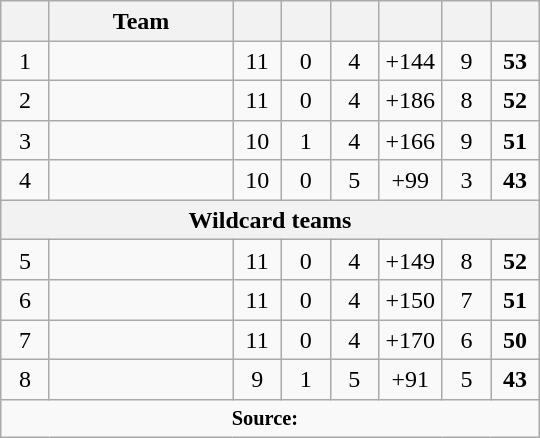<table class="wikitable" style="float:right; margin-left:15px; text-align: center; line-height:120%; font-size:100%;">
<tr>
<th style="width:25px;"></th>
<th style="width:115px;">Team</th>
<th style="width:25px;"></th>
<th style="width:25px;"></th>
<th style="width:25px;"></th>
<th style="width:35px;"></th>
<th style="width:25px;"></th>
<th style="width:25px;"><br></th>
</tr>
<tr>
<td>1</td>
<td style="text-align:left;"></td>
<td>11</td>
<td>0</td>
<td>4</td>
<td>+144</td>
<td>9</td>
<td><strong>53</strong></td>
</tr>
<tr>
<td>2</td>
<td style="text-align:left;"></td>
<td>11</td>
<td>0</td>
<td>4</td>
<td>+186</td>
<td>8</td>
<td><strong>52</strong></td>
</tr>
<tr>
<td>3</td>
<td style="text-align:left;"></td>
<td>10</td>
<td>1</td>
<td>4</td>
<td>+166</td>
<td>9</td>
<td><strong>51</strong></td>
</tr>
<tr>
<td>4</td>
<td style="text-align:left;"></td>
<td>10</td>
<td>0</td>
<td>5</td>
<td>+99</td>
<td>3</td>
<td><strong>43</strong></td>
</tr>
<tr>
<th colspan="100%" cellpadding="0" cellspacing="0">Wildcard teams</th>
</tr>
<tr>
<td>5</td>
<td style="text-align:left;"></td>
<td>11</td>
<td>0</td>
<td>4</td>
<td>+149</td>
<td>8</td>
<td><strong>52</strong></td>
</tr>
<tr>
<td>6</td>
<td style="text-align:left;"></td>
<td>11</td>
<td>0</td>
<td>4</td>
<td>+150</td>
<td>7</td>
<td><strong>51</strong></td>
</tr>
<tr>
<td>7</td>
<td style="text-align:left;"></td>
<td>11</td>
<td>0</td>
<td>4</td>
<td>+170</td>
<td>6</td>
<td><strong>50</strong></td>
</tr>
<tr>
<td>8</td>
<td style="text-align:left;"></td>
<td>9</td>
<td>1</td>
<td>5</td>
<td>+91</td>
<td>5</td>
<td><strong>43</strong></td>
</tr>
<tr>
<td colspan=11 style="font-size:85%;"><strong>Source:</strong>  </td>
</tr>
</table>
